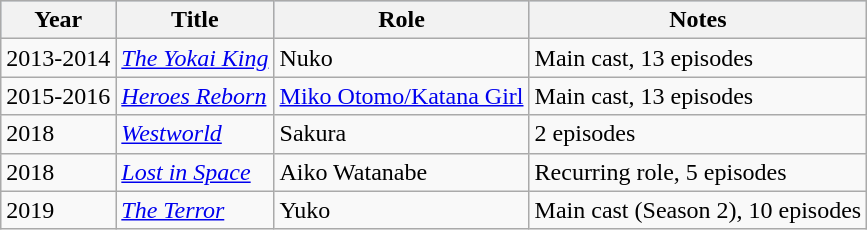<table class="wikitable">
<tr style="background:#b0c4de; text-align:center;">
<th>Year</th>
<th>Title</th>
<th>Role</th>
<th>Notes</th>
</tr>
<tr>
<td>2013-2014</td>
<td><em><a href='#'>The Yokai King</a></em></td>
<td>Nuko</td>
<td>Main cast, 13 episodes</td>
</tr>
<tr>
<td>2015-2016</td>
<td><em><a href='#'>Heroes Reborn</a></em></td>
<td><a href='#'>Miko Otomo/Katana Girl</a></td>
<td>Main cast, 13 episodes</td>
</tr>
<tr>
<td>2018</td>
<td><em><a href='#'>Westworld</a></em></td>
<td>Sakura</td>
<td>2 episodes</td>
</tr>
<tr>
<td>2018</td>
<td><em><a href='#'>Lost in Space</a></em></td>
<td>Aiko Watanabe</td>
<td>Recurring role, 5 episodes</td>
</tr>
<tr>
<td>2019</td>
<td><em><a href='#'>The Terror</a></em></td>
<td>Yuko</td>
<td>Main cast (Season 2), 10 episodes</td>
</tr>
</table>
